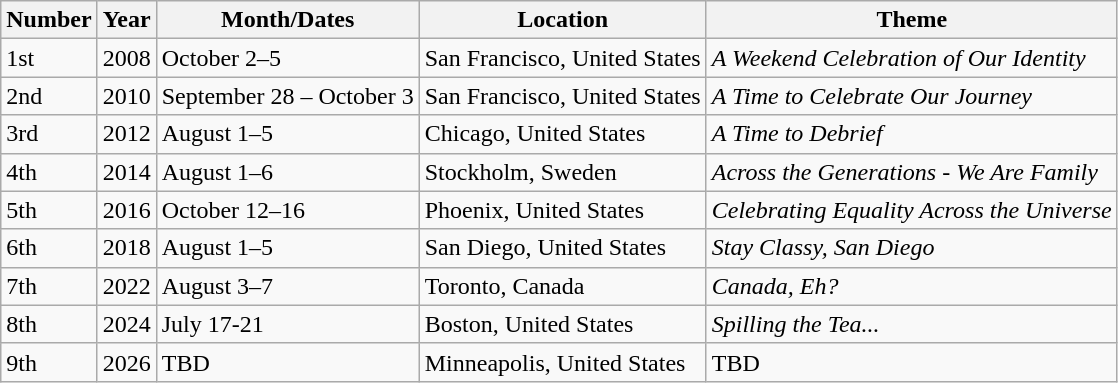<table class="wikitable sortable">
<tr>
<th>Number</th>
<th>Year</th>
<th>Month/Dates</th>
<th>Location</th>
<th>Theme</th>
</tr>
<tr>
<td>1st</td>
<td>2008</td>
<td>October 2–5</td>
<td>San Francisco, United States</td>
<td><em>A Weekend Celebration of Our Identity</em></td>
</tr>
<tr>
<td>2nd</td>
<td>2010</td>
<td>September 28 – October 3</td>
<td>San Francisco, United States</td>
<td><em>A Time to Celebrate Our Journey</em></td>
</tr>
<tr>
<td>3rd</td>
<td>2012</td>
<td>August 1–5</td>
<td>Chicago, United States</td>
<td><em>A Time to Debrief</em></td>
</tr>
<tr>
<td>4th</td>
<td>2014</td>
<td>August 1–6</td>
<td>Stockholm, Sweden</td>
<td><em>Across the Generations - We Are Family</em></td>
</tr>
<tr>
<td>5th</td>
<td>2016</td>
<td>October 12–16</td>
<td>Phoenix, United States</td>
<td><em>Celebrating Equality Across the Universe</em></td>
</tr>
<tr>
<td>6th</td>
<td>2018</td>
<td>August 1–5</td>
<td>San Diego, United States</td>
<td><em>Stay Classy, San Diego</em></td>
</tr>
<tr>
<td>7th</td>
<td>2022</td>
<td>August 3–7</td>
<td>Toronto, Canada</td>
<td><em>Canada, Eh?</em></td>
</tr>
<tr>
<td>8th</td>
<td>2024</td>
<td>July 17-21</td>
<td>Boston, United States</td>
<td><em>Spilling the Tea...</em></td>
</tr>
<tr>
<td>9th</td>
<td>2026</td>
<td>TBD</td>
<td>Minneapolis, United States</td>
<td>TBD</td>
</tr>
</table>
